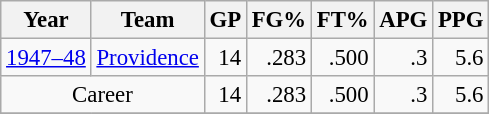<table class="wikitable sortable" style="font-size:95%; text-align:right;">
<tr>
<th>Year</th>
<th>Team</th>
<th>GP</th>
<th>FG%</th>
<th>FT%</th>
<th>APG</th>
<th>PPG</th>
</tr>
<tr>
<td style="text-align:left;"><a href='#'>1947–48</a></td>
<td style="text-align:left;"><a href='#'>Providence</a></td>
<td>14</td>
<td>.283</td>
<td>.500</td>
<td>.3</td>
<td>5.6</td>
</tr>
<tr>
<td style="text-align:center;" colspan="2">Career</td>
<td>14</td>
<td>.283</td>
<td>.500</td>
<td>.3</td>
<td>5.6</td>
</tr>
<tr>
</tr>
</table>
